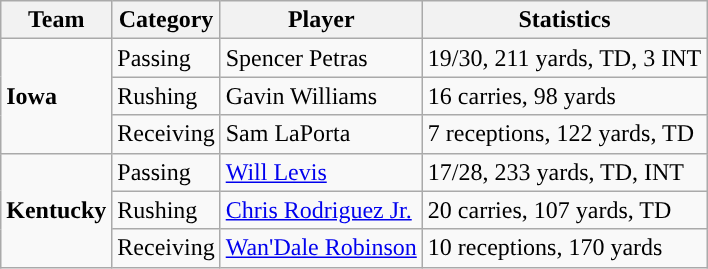<table class="wikitable" style="float: left;">
<tr>
<th>Team</th>
<th>Category</th>
<th>Player</th>
<th>Statistics</th>
</tr>
<tr>
<td rowspan=3><strong>Iowa</strong></td>
<td>Passing</td>
<td>Spencer Petras</td>
<td>19/30, 211 yards, TD, 3 INT</td>
</tr>
<tr>
<td>Rushing</td>
<td>Gavin Williams</td>
<td>16 carries, 98 yards</td>
</tr>
<tr>
<td>Receiving</td>
<td>Sam LaPorta</td>
<td>7 receptions, 122 yards, TD</td>
</tr>
<tr>
<td rowspan=3><strong>Kentucky</strong></td>
<td>Passing</td>
<td><a href='#'>Will Levis</a></td>
<td>17/28, 233 yards, TD, INT</td>
</tr>
<tr>
<td>Rushing</td>
<td><a href='#'>Chris Rodriguez Jr.</a></td>
<td>20 carries, 107 yards, TD</td>
</tr>
<tr>
<td>Receiving</td>
<td><a href='#'>Wan'Dale Robinson</a></td>
<td>10 receptions, 170 yards</td>
</tr>
</table>
